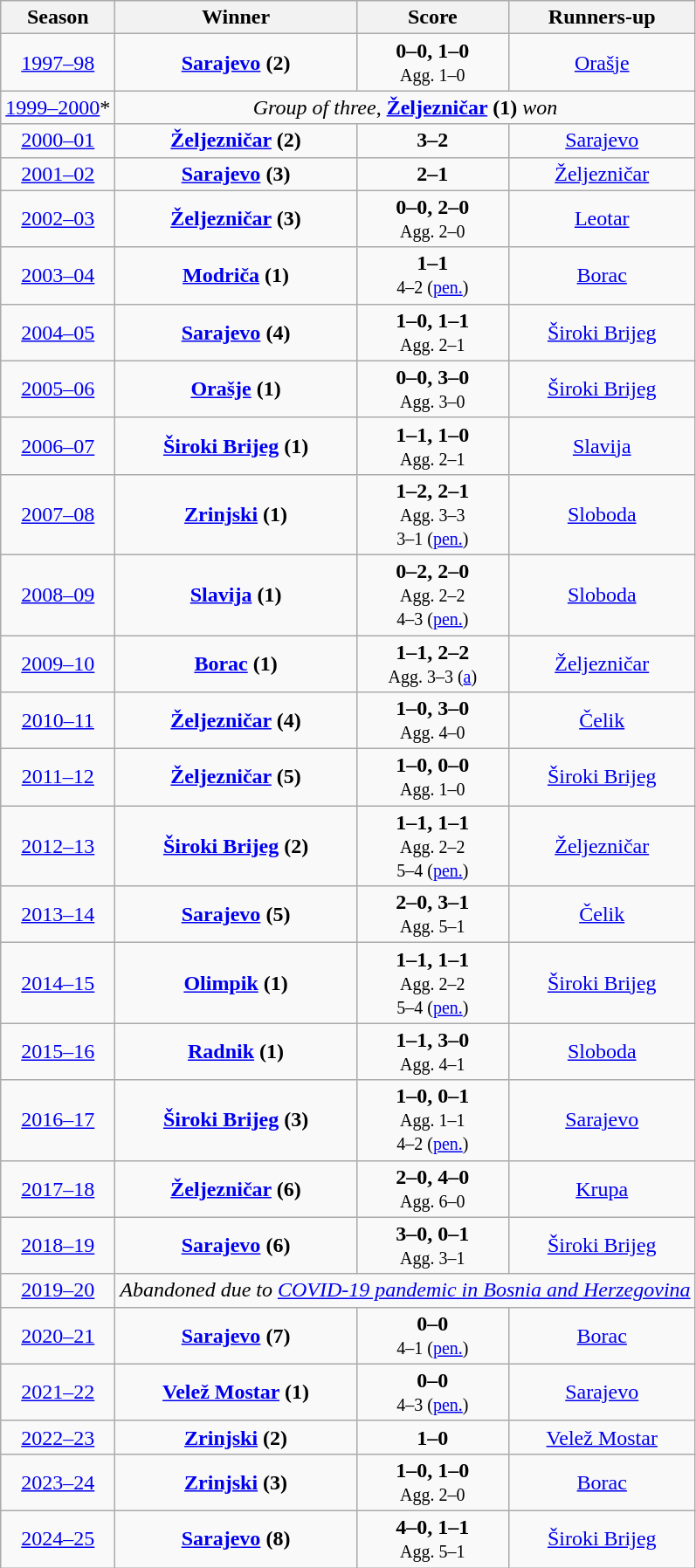<table class="wikitable" style="text-align: center;">
<tr>
<th>Season</th>
<th>Winner</th>
<th>Score</th>
<th>Runners-up</th>
</tr>
<tr>
<td><a href='#'>1997–98</a></td>
<td><strong><a href='#'>Sarajevo</a> (2)</strong></td>
<td><strong>0–0, 1–0</strong> <br> <small>Agg. 1–0</small></td>
<td><a href='#'>Orašje</a></td>
</tr>
<tr>
<td><a href='#'>1999–2000</a>*</td>
<td colspan="3"><em>Group of three</em>, <strong><a href='#'>Željezničar</a> (1)</strong> <em>won</em></td>
</tr>
<tr>
<td><a href='#'>2000–01</a></td>
<td><strong><a href='#'>Željezničar</a> (2)</strong></td>
<td><strong>3–2</strong></td>
<td><a href='#'>Sarajevo</a></td>
</tr>
<tr>
<td><a href='#'>2001–02</a></td>
<td><strong><a href='#'>Sarajevo</a> (3)</strong></td>
<td><strong>2–1</strong></td>
<td><a href='#'>Željezničar</a></td>
</tr>
<tr>
<td><a href='#'>2002–03</a></td>
<td><strong><a href='#'>Željezničar</a> (3)</strong></td>
<td><strong>0–0, 2–0</strong> <br> <small>Agg. 2–0</small></td>
<td><a href='#'>Leotar</a></td>
</tr>
<tr>
<td><a href='#'>2003–04</a></td>
<td><strong><a href='#'>Modriča</a> (1)</strong></td>
<td><strong>1–1</strong> <br> <small>4–2 (<a href='#'>pen.</a>)</small></td>
<td><a href='#'>Borac</a></td>
</tr>
<tr>
<td><a href='#'>2004–05</a></td>
<td><strong><a href='#'>Sarajevo</a> (4)</strong></td>
<td><strong>1–0, 1–1</strong> <br> <small>Agg. 2–1</small></td>
<td><a href='#'>Široki Brijeg</a></td>
</tr>
<tr>
<td><a href='#'>2005–06</a></td>
<td><strong><a href='#'>Orašje</a> (1)</strong></td>
<td><strong>0–0, 3–0</strong> <br> <small>Agg. 3–0</small></td>
<td><a href='#'>Široki Brijeg</a></td>
</tr>
<tr>
<td><a href='#'>2006–07</a></td>
<td><strong><a href='#'>Široki Brijeg</a> (1)</strong></td>
<td><strong>1–1, 1–0</strong> <br> <small>Agg. 2–1</small></td>
<td><a href='#'>Slavija</a></td>
</tr>
<tr>
<td><a href='#'>2007–08</a></td>
<td><strong><a href='#'>Zrinjski</a> (1)</strong></td>
<td><strong>1–2, 2–1</strong> <br> <small>Agg. 3–3 <br> 3–1 (<a href='#'>pen.</a>)</small></td>
<td><a href='#'>Sloboda</a></td>
</tr>
<tr>
<td><a href='#'>2008–09</a></td>
<td><strong><a href='#'>Slavija</a> (1)</strong></td>
<td><strong>0–2, 2–0</strong> <br> <small>Agg. 2–2 <br> 4–3 (<a href='#'>pen.</a>)</small></td>
<td><a href='#'>Sloboda</a></td>
</tr>
<tr>
<td><a href='#'>2009–10</a></td>
<td><strong><a href='#'>Borac</a> (1)</strong></td>
<td><strong>1–1, 2–2</strong> <br> <small>Agg. 3–3 (<a href='#'>a</a>)</small></td>
<td><a href='#'>Željezničar</a></td>
</tr>
<tr>
<td><a href='#'>2010–11</a></td>
<td><strong><a href='#'>Željezničar</a> (4)</strong></td>
<td><strong>1–0, 3–0</strong> <br> <small>Agg. 4–0</small></td>
<td><a href='#'>Čelik</a></td>
</tr>
<tr>
<td><a href='#'>2011–12</a></td>
<td><strong><a href='#'>Željezničar</a> (5)</strong></td>
<td><strong>1–0, 0–0</strong> <br> <small>Agg. 1–0</small></td>
<td><a href='#'>Široki Brijeg</a></td>
</tr>
<tr>
<td><a href='#'>2012–13</a></td>
<td><strong><a href='#'>Široki Brijeg</a> (2)</strong></td>
<td><strong>1–1, 1–1</strong><br> <small>Agg. 2–2 <br> 5–4 (<a href='#'>pen.</a>)</small></td>
<td><a href='#'>Željezničar</a></td>
</tr>
<tr>
<td><a href='#'>2013–14</a></td>
<td><strong><a href='#'>Sarajevo</a> (5)</strong></td>
<td><strong>2–0, 3–1</strong><br> <small>Agg. 5–1</small></td>
<td><a href='#'>Čelik</a></td>
</tr>
<tr>
<td><a href='#'>2014–15</a></td>
<td><strong><a href='#'>Olimpik</a> (1)</strong></td>
<td><strong>1–1, 1–1</strong><br> <small>Agg. 2–2 <br> 5–4 (<a href='#'>pen.</a>)</small></td>
<td><a href='#'>Široki Brijeg</a></td>
</tr>
<tr>
<td><a href='#'>2015–16</a></td>
<td><strong><a href='#'>Radnik</a> (1)</strong></td>
<td><strong>1–1, 3–0</strong><br> <small>Agg. 4–1</small></td>
<td><a href='#'>Sloboda</a></td>
</tr>
<tr>
<td><a href='#'>2016–17</a></td>
<td><strong><a href='#'>Široki Brijeg</a> (3)</strong></td>
<td><strong>1–0, 0–1</strong><br> <small>Agg. 1–1 <br> 4–2 (<a href='#'>pen.</a>)</small></td>
<td><a href='#'>Sarajevo</a></td>
</tr>
<tr>
<td><a href='#'>2017–18</a></td>
<td><strong><a href='#'>Željezničar</a> (6)</strong></td>
<td><strong>2–0, 4–0</strong><br> <small>Agg. 6–0</small></td>
<td><a href='#'>Krupa</a></td>
</tr>
<tr>
<td><a href='#'>2018–19</a></td>
<td><strong><a href='#'>Sarajevo</a> (6)</strong></td>
<td><strong>3–0, 0–1</strong><br> <small>Agg. 3–1</small></td>
<td><a href='#'>Široki Brijeg</a></td>
</tr>
<tr>
<td><a href='#'>2019–20</a></td>
<td colspan=3><em>Abandoned due to <a href='#'>COVID-19 pandemic in Bosnia and Herzegovina</a></em></td>
</tr>
<tr>
<td><a href='#'>2020–21</a></td>
<td><strong><a href='#'>Sarajevo</a> (7)</strong></td>
<td><strong>0–0</strong> <br> <small>4–1 (<a href='#'>pen.</a>)</small></td>
<td><a href='#'>Borac</a></td>
</tr>
<tr>
<td><a href='#'>2021–22</a></td>
<td><strong><a href='#'>Velež Mostar</a> (1)</strong></td>
<td><strong>0–0</strong> <br> <small>4–3 (<a href='#'>pen.</a>)</small></td>
<td><a href='#'>Sarajevo</a></td>
</tr>
<tr>
<td><a href='#'>2022–23</a></td>
<td><strong><a href='#'>Zrinjski</a> (2)</strong></td>
<td><strong>1–0</strong></td>
<td><a href='#'>Velež Mostar</a></td>
</tr>
<tr>
<td><a href='#'>2023–24</a></td>
<td><strong><a href='#'>Zrinjski</a> (3)</strong></td>
<td><strong>1–0, 1–0</strong> <br> <small>Agg. 2–0</small></td>
<td><a href='#'>Borac</a></td>
</tr>
<tr>
<td><a href='#'>2024–25</a></td>
<td><strong><a href='#'>Sarajevo</a> (8)</strong></td>
<td><strong>4–0, 1–1</strong> <br> <small>Agg. 5–1</small></td>
<td><a href='#'>Široki Brijeg</a></td>
</tr>
</table>
